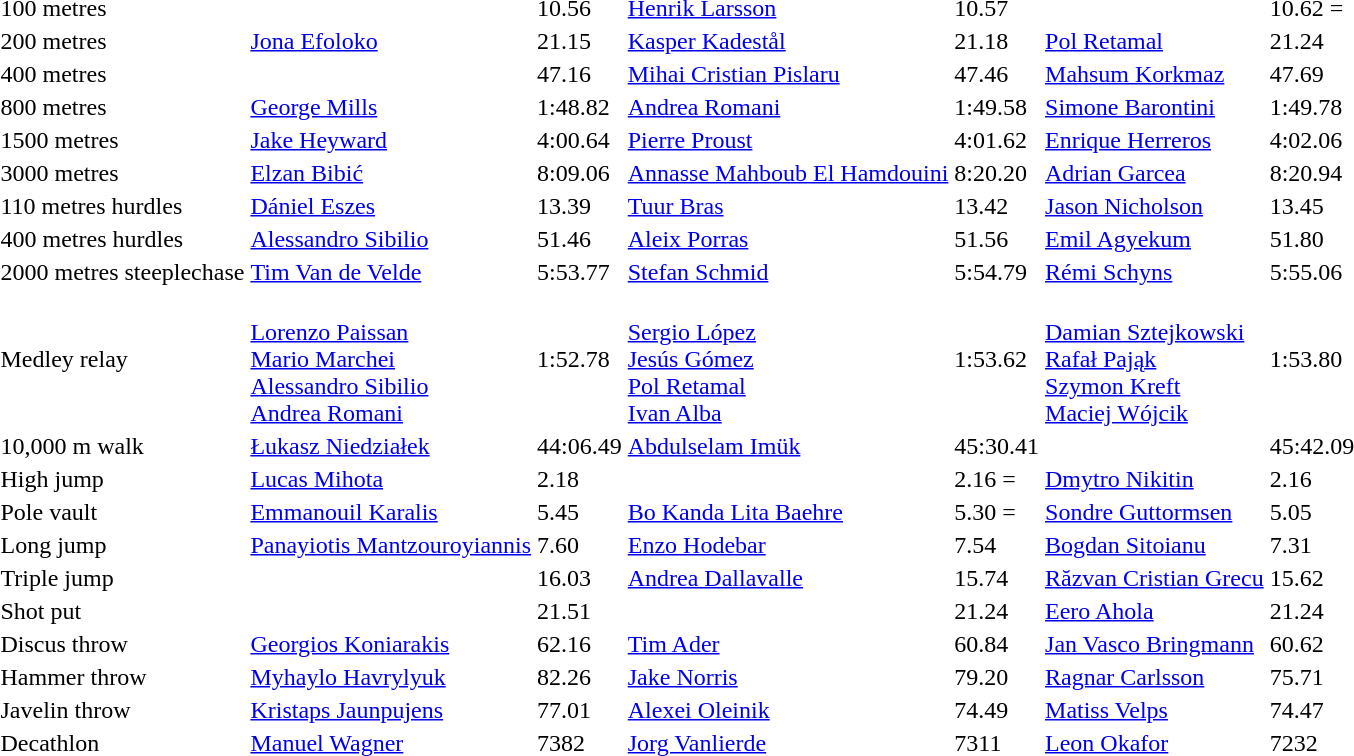<table>
<tr>
<td>100 metres</td>
<td><br></td>
<td>10.56 </td>
<td><a href='#'>Henrik Larsson</a><br></td>
<td>10.57 </td>
<td><br></td>
<td>10.62 =</td>
</tr>
<tr>
<td>200 metres</td>
<td><a href='#'>Jona Efoloko</a><br></td>
<td>21.15</td>
<td><a href='#'>Kasper Kadestål</a><br></td>
<td>21.18 </td>
<td><a href='#'>Pol Retamal</a><br></td>
<td>21.24</td>
</tr>
<tr>
<td>400 metres</td>
<td><br></td>
<td>47.16 </td>
<td><a href='#'>Mihai Cristian Pislaru</a><br></td>
<td>47.46</td>
<td><a href='#'>Mahsum Korkmaz</a><br></td>
<td>47.69</td>
</tr>
<tr>
<td>800 metres</td>
<td><a href='#'>George Mills</a><br></td>
<td>1:48.82 </td>
<td><a href='#'>Andrea Romani</a><br></td>
<td>1:49.58</td>
<td><a href='#'>Simone Barontini</a><br></td>
<td>1:49.78</td>
</tr>
<tr>
<td>1500 metres</td>
<td><a href='#'>Jake Heyward</a><br></td>
<td>4:00.64</td>
<td><a href='#'>Pierre Proust</a><br></td>
<td>4:01.62</td>
<td><a href='#'>Enrique Herreros</a><br></td>
<td>4:02.06</td>
</tr>
<tr>
<td>3000 metres</td>
<td><a href='#'>Elzan Bibić</a><br></td>
<td>8:09.06</td>
<td><a href='#'>Annasse Mahboub El Hamdouini</a><br></td>
<td>8:20.20 </td>
<td><a href='#'>Adrian Garcea</a><br></td>
<td>8:20.94 </td>
</tr>
<tr>
<td>110 metres hurdles</td>
<td><a href='#'>Dániel Eszes</a><br></td>
<td>13.39 </td>
<td><a href='#'>Tuur Bras</a><br></td>
<td>13.42 </td>
<td><a href='#'>Jason Nicholson</a><br></td>
<td>13.45 </td>
</tr>
<tr>
<td>400 metres hurdles</td>
<td><a href='#'>Alessandro Sibilio</a><br></td>
<td>51.46 </td>
<td><a href='#'>Aleix Porras</a><br></td>
<td>51.56</td>
<td><a href='#'>Emil Agyekum</a><br></td>
<td>51.80 </td>
</tr>
<tr>
<td>2000 metres steeplechase</td>
<td><a href='#'>Tim Van de Velde</a><br></td>
<td>5:53.77</td>
<td><a href='#'>Stefan Schmid</a><br></td>
<td>5:54.79 </td>
<td><a href='#'>Rémi Schyns</a><br></td>
<td>5:55.06 </td>
</tr>
<tr>
<td>Medley relay</td>
<td><br><a href='#'>Lorenzo Paissan</a><br><a href='#'>Mario Marchei</a><br><a href='#'>Alessandro Sibilio</a><br><a href='#'>Andrea Romani</a></td>
<td>1:52.78 </td>
<td><br><a href='#'>Sergio López</a><br><a href='#'>Jesús Gómez</a><br><a href='#'>Pol Retamal</a><br><a href='#'>Ivan Alba</a></td>
<td>1:53.62 </td>
<td><br><a href='#'>Damian Sztejkowski</a><br><a href='#'>Rafał Pająk</a><br><a href='#'>Szymon Kreft</a><br><a href='#'>Maciej Wójcik</a></td>
<td>1:53.80 </td>
</tr>
<tr>
<td>10,000 m walk</td>
<td><a href='#'>Łukasz Niedziałek</a><br></td>
<td>44:06.49</td>
<td><a href='#'>Abdulselam Imük</a><br></td>
<td>45:30.41</td>
<td><br></td>
<td>45:42.09</td>
</tr>
<tr>
<td>High jump</td>
<td><a href='#'>Lucas Mihota</a><br></td>
<td>2.18 </td>
<td><br></td>
<td>2.16 =</td>
<td><a href='#'>Dmytro Nikitin</a><br></td>
<td>2.16 </td>
</tr>
<tr>
<td>Pole vault</td>
<td><a href='#'>Emmanouil Karalis</a><br></td>
<td>5.45</td>
<td><a href='#'>Bo Kanda Lita Baehre</a><br></td>
<td>5.30 =</td>
<td><a href='#'>Sondre Guttormsen</a><br></td>
<td>5.05 </td>
</tr>
<tr>
<td>Long jump</td>
<td><a href='#'>Panayiotis Mantzouroyiannis</a><br></td>
<td>7.60</td>
<td><a href='#'>Enzo Hodebar</a><br></td>
<td>7.54</td>
<td><a href='#'>Bogdan Sitoianu</a><br></td>
<td>7.31 </td>
</tr>
<tr>
<td>Triple jump</td>
<td><br></td>
<td>16.03 </td>
<td><a href='#'>Andrea Dallavalle</a><br></td>
<td>15.74 </td>
<td><a href='#'>Răzvan Cristian Grecu</a><br></td>
<td>15.62 </td>
</tr>
<tr>
<td>Shot put</td>
<td> <br></td>
<td>21.51 </td>
<td><br></td>
<td>21.24 </td>
<td><a href='#'>Eero Ahola</a><br></td>
<td>21.24</td>
</tr>
<tr>
<td>Discus throw</td>
<td><a href='#'>Georgios Koniarakis</a><br></td>
<td>62.16</td>
<td><a href='#'>Tim Ader</a><br></td>
<td>60.84 </td>
<td><a href='#'>Jan Vasco Bringmann</a><br></td>
<td>60.62 </td>
</tr>
<tr>
<td>Hammer throw</td>
<td><a href='#'>Myhaylo Havrylyuk</a><br></td>
<td>82.26 </td>
<td><a href='#'>Jake Norris</a><br></td>
<td>79.20 </td>
<td><a href='#'>Ragnar Carlsson</a><br></td>
<td>75.71 </td>
</tr>
<tr>
<td>Javelin throw</td>
<td><a href='#'>Kristaps Jaunpujens</a><br></td>
<td>77.01</td>
<td><a href='#'>Alexei Oleinik</a><br></td>
<td>74.49 </td>
<td><a href='#'>Matiss Velps</a><br></td>
<td>74.47 </td>
</tr>
<tr>
<td>Decathlon</td>
<td><a href='#'>Manuel Wagner</a><br></td>
<td>7382 </td>
<td><a href='#'>Jorg Vanlierde</a><br></td>
<td>7311 </td>
<td><a href='#'>Leon Okafor</a><br></td>
<td>7232</td>
</tr>
</table>
